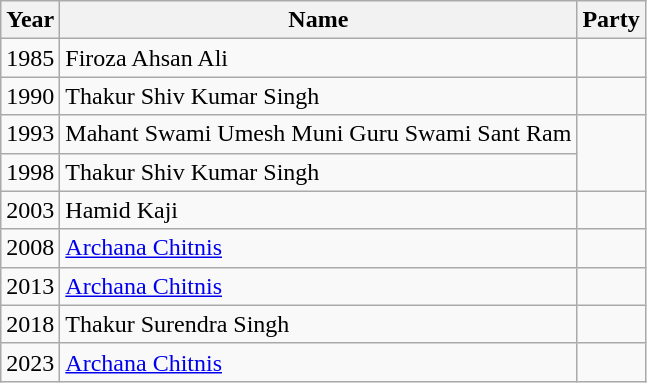<table class="wikitable sortable">
<tr>
<th>Year</th>
<th>Name</th>
<th colspan=2>Party</th>
</tr>
<tr>
<td>1985</td>
<td>Firoza Ahsan Ali</td>
<td></td>
</tr>
<tr>
<td>1990</td>
<td>Thakur Shiv Kumar Singh</td>
<td></td>
</tr>
<tr>
<td>1993</td>
<td>Mahant Swami Umesh Muni Guru Swami Sant Ram</td>
</tr>
<tr>
<td>1998</td>
<td>Thakur Shiv Kumar Singh</td>
</tr>
<tr>
<td>2003</td>
<td>Hamid Kaji</td>
<td></td>
</tr>
<tr>
<td>2008</td>
<td><a href='#'>Archana Chitnis</a></td>
<td></td>
</tr>
<tr>
<td>2013</td>
<td><a href='#'>Archana Chitnis</a></td>
</tr>
<tr>
<td>2018</td>
<td>Thakur Surendra Singh</td>
<td></td>
</tr>
<tr>
<td>2023</td>
<td><a href='#'>Archana Chitnis</a></td>
<td></td>
</tr>
</table>
